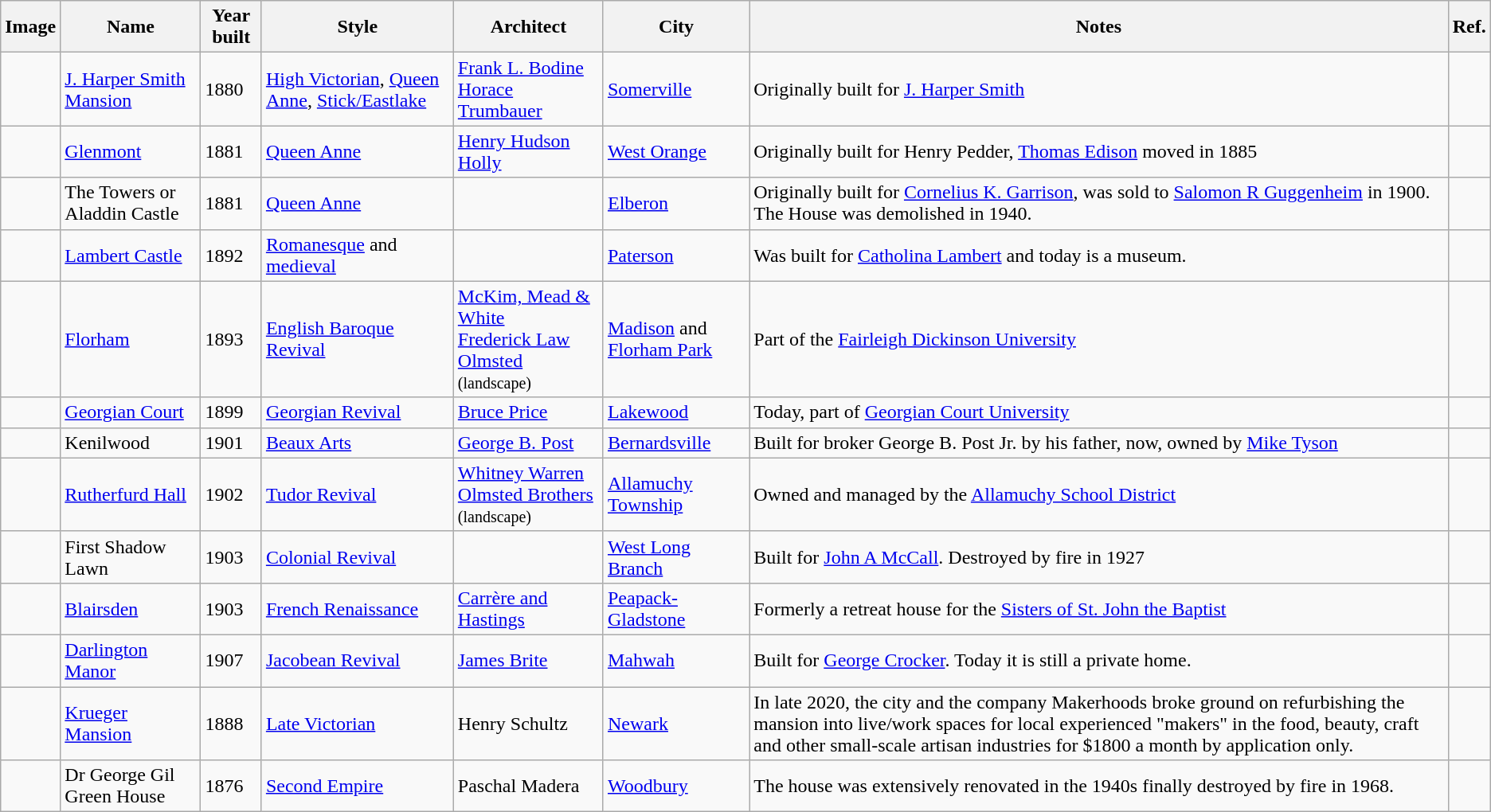<table class="sortable wikitable">
<tr>
<th>Image</th>
<th>Name</th>
<th>Year built</th>
<th>Style</th>
<th>Architect</th>
<th>City</th>
<th>Notes</th>
<th>Ref.</th>
</tr>
<tr>
<td></td>
<td><a href='#'>J. Harper Smith Mansion</a></td>
<td>1880</td>
<td><a href='#'>High Victorian</a>, <a href='#'>Queen Anne</a>, <a href='#'>Stick/Eastlake</a></td>
<td><a href='#'>Frank L. Bodine</a><br><a href='#'>Horace Trumbauer</a></td>
<td><a href='#'>Somerville</a></td>
<td>Originally built for <a href='#'>J. Harper Smith</a></td>
<td></td>
</tr>
<tr>
<td></td>
<td><a href='#'>Glenmont</a></td>
<td>1881</td>
<td><a href='#'>Queen Anne</a></td>
<td><a href='#'>Henry Hudson Holly</a></td>
<td><a href='#'>West Orange</a></td>
<td>Originally built for Henry Pedder, <a href='#'>Thomas Edison</a> moved in 1885</td>
<td></td>
</tr>
<tr>
<td></td>
<td>The Towers or Aladdin Castle</td>
<td>1881</td>
<td><a href='#'>Queen Anne</a></td>
<td></td>
<td><a href='#'>Elberon</a></td>
<td>Originally built for <a href='#'>Cornelius K. Garrison</a>, was sold to <a href='#'>Salomon R Guggenheim</a> in 1900. The House was demolished in 1940.</td>
<td></td>
</tr>
<tr>
<td></td>
<td><a href='#'>Lambert Castle</a></td>
<td>1892</td>
<td><a href='#'>Romanesque</a> and <a href='#'>medieval</a></td>
<td></td>
<td><a href='#'>Paterson</a></td>
<td>Was built for <a href='#'>Catholina Lambert</a> and today is a museum.</td>
<td></td>
</tr>
<tr>
<td style="text-align:center;"><br><small></small></td>
<td><a href='#'>Florham</a></td>
<td>1893</td>
<td><a href='#'>English Baroque Revival</a></td>
<td><a href='#'>McKim, Mead & White</a><br><a href='#'>Frederick Law Olmsted</a> <small>(landscape)</small></td>
<td><a href='#'>Madison</a> and <a href='#'>Florham Park</a></td>
<td>Part of the <a href='#'>Fairleigh Dickinson University</a></td>
<td></td>
</tr>
<tr>
<td style="text-align:center;"><br><small></small></td>
<td><a href='#'>Georgian Court</a></td>
<td>1899</td>
<td><a href='#'>Georgian Revival</a></td>
<td><a href='#'>Bruce Price</a></td>
<td><a href='#'>Lakewood</a></td>
<td>Today, part of <a href='#'>Georgian Court University</a></td>
<td></td>
</tr>
<tr>
<td></td>
<td>Kenilwood</td>
<td>1901</td>
<td><a href='#'>Beaux Arts</a></td>
<td><a href='#'>George B. Post</a></td>
<td><a href='#'>Bernardsville</a></td>
<td>Built for broker George B. Post Jr. by his father, now, owned by <a href='#'>Mike Tyson</a></td>
<td></td>
</tr>
<tr>
<td style="text-align:center;"><br><small></small></td>
<td><a href='#'>Rutherfurd Hall</a></td>
<td>1902</td>
<td><a href='#'>Tudor Revival</a></td>
<td><a href='#'>Whitney Warren</a><br><a href='#'>Olmsted Brothers</a> <small>(landscape)</small></td>
<td><a href='#'>Allamuchy Township</a></td>
<td>Owned and managed by the <a href='#'>Allamuchy School District</a></td>
<td></td>
</tr>
<tr>
<td></td>
<td>First Shadow Lawn</td>
<td>1903</td>
<td><a href='#'>Colonial Revival</a></td>
<td></td>
<td><a href='#'>West Long Branch</a></td>
<td>Built for <a href='#'>John A McCall</a>. Destroyed by fire in 1927</td>
<td></td>
</tr>
<tr>
<td style="text-align:center;"><br><small></small></td>
<td><a href='#'>Blairsden</a></td>
<td>1903</td>
<td><a href='#'>French Renaissance</a></td>
<td><a href='#'>Carrère and Hastings</a></td>
<td><a href='#'>Peapack-Gladstone</a></td>
<td>Formerly a retreat house for the <a href='#'>Sisters of St. John the Baptist</a></td>
<td></td>
</tr>
<tr>
<td></td>
<td><a href='#'>Darlington Manor</a></td>
<td>1907</td>
<td><a href='#'>Jacobean Revival</a></td>
<td><a href='#'>James Brite</a></td>
<td><a href='#'>Mahwah</a></td>
<td>Built for <a href='#'>George Crocker</a>. Today it is still a private home.</td>
<td></td>
</tr>
<tr>
<td></td>
<td><a href='#'>Krueger Mansion</a></td>
<td>1888</td>
<td><a href='#'>Late Victorian</a></td>
<td>Henry Schultz</td>
<td><a href='#'>Newark</a></td>
<td>In late 2020, the city and the company Makerhoods broke ground on refurbishing the mansion into live/work spaces for local experienced "makers" in the food, beauty, craft and other small-scale artisan industries for $1800 a month by application only.</td>
<td></td>
</tr>
<tr>
<td></td>
<td>Dr George Gil Green House</td>
<td>1876</td>
<td><a href='#'>Second Empire</a></td>
<td>Paschal Madera</td>
<td><a href='#'>Woodbury</a></td>
<td>The house was extensively renovated in the 1940s finally destroyed by fire in 1968.</td>
<td></td>
</tr>
</table>
